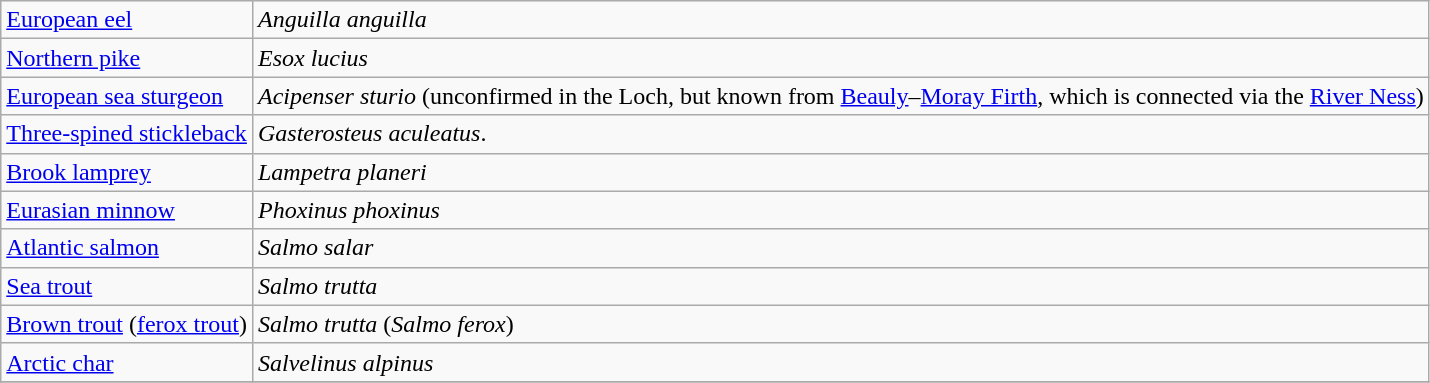<table class="wikitable">
<tr>
<td><a href='#'>European eel</a></td>
<td><em>Anguilla anguilla</em></td>
</tr>
<tr>
<td><a href='#'>Northern pike</a></td>
<td><em>Esox lucius</em></td>
</tr>
<tr>
<td><a href='#'>European sea sturgeon</a></td>
<td><em>Acipenser sturio</em> (unconfirmed in the Loch, but known from <a href='#'>Beauly</a>–<a href='#'>Moray Firth</a>, which is connected via the <a href='#'>River Ness</a>)</td>
</tr>
<tr>
<td><a href='#'>Three-spined stickleback</a></td>
<td><em>Gasterosteus aculeatus</em>.</td>
</tr>
<tr>
<td><a href='#'>Brook lamprey</a></td>
<td><em>Lampetra planeri</em></td>
</tr>
<tr>
<td><a href='#'>Eurasian minnow</a></td>
<td><em>Phoxinus phoxinus</em></td>
</tr>
<tr>
<td><a href='#'>Atlantic salmon</a></td>
<td><em>Salmo salar</em></td>
</tr>
<tr>
<td><a href='#'>Sea trout</a></td>
<td><em>Salmo trutta</em></td>
</tr>
<tr>
<td><a href='#'>Brown trout</a> (<a href='#'>ferox trout</a>)</td>
<td><em>Salmo trutta</em> (<em>Salmo ferox</em>)</td>
</tr>
<tr>
<td><a href='#'>Arctic char</a></td>
<td><em>Salvelinus alpinus</em></td>
</tr>
<tr>
</tr>
</table>
